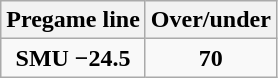<table class="wikitable" style="margin-right: auto; margin-right: auto; border: none;">
<tr align="center">
<th style=>Pregame line</th>
<th style=>Over/under</th>
</tr>
<tr align="center">
<td><strong>SMU −24.5</strong></td>
<td><strong>70</strong></td>
</tr>
</table>
